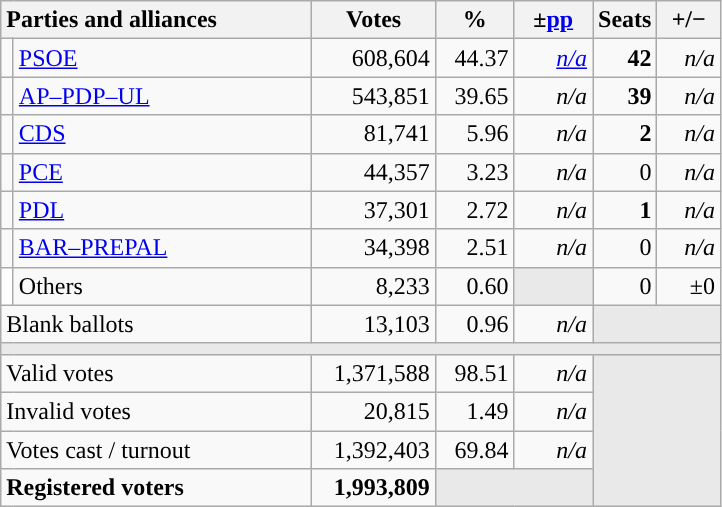<table class="wikitable" style="text-align:right;">
<tr>
<th style="text-align:left;" colspan="2" width="200">Parties and alliances</th>
<th width="75">Votes</th>
<th width="45">%</th>
<th width="45">±<a href='#'>pp</a></th>
<th width="35">Seats</th>
<th width="35">+/−</th>
</tr>
<tr>
<td width="1" style="color:inherit;background:"></td>
<td align="left"><a href='#'>PSOE</a></td>
<td>608,604</td>
<td>44.37</td>
<td><em><a href='#'>n/a</a></em></td>
<td><strong>42</strong></td>
<td><em>n/a</em></td>
</tr>
<tr>
<td style="color:inherit;background:"></td>
<td align="left"><a href='#'>AP–PDP–UL</a></td>
<td>543,851</td>
<td>39.65</td>
<td><em>n/a</em></td>
<td><strong>39</strong></td>
<td><em>n/a</em></td>
</tr>
<tr>
<td style="color:inherit;background:"></td>
<td align="left"><a href='#'>CDS</a></td>
<td>81,741</td>
<td>5.96</td>
<td><em>n/a</em></td>
<td><strong>2</strong></td>
<td><em>n/a</em></td>
</tr>
<tr>
<td style="color:inherit;background:"></td>
<td align="left"><a href='#'>PCE</a></td>
<td>44,357</td>
<td>3.23</td>
<td><em>n/a</em></td>
<td>0</td>
<td><em>n/a</em></td>
</tr>
<tr>
<td style="color:inherit;background:"></td>
<td align="left"><a href='#'>PDL</a></td>
<td>37,301</td>
<td>2.72</td>
<td><em>n/a</em></td>
<td><strong>1</strong></td>
<td><em>n/a</em></td>
</tr>
<tr>
<td style="color:inherit;background:"></td>
<td align="left"><a href='#'>BAR–PREPAL</a></td>
<td>34,398</td>
<td>2.51</td>
<td><em>n/a</em></td>
<td>0</td>
<td><em>n/a</em></td>
</tr>
<tr>
<td bgcolor="white"></td>
<td align="left">Others</td>
<td>8,233</td>
<td>0.60</td>
<td bgcolor="#E9E9E9"></td>
<td>0</td>
<td>±0</td>
</tr>
<tr>
<td align="left" colspan="2">Blank ballots</td>
<td>13,103</td>
<td>0.96</td>
<td><em>n/a</em></td>
<td bgcolor="#E9E9E9" colspan="2"></td>
</tr>
<tr>
<td colspan="7" bgcolor="#E9E9E9"></td>
</tr>
<tr>
<td align="left" colspan="2">Valid votes</td>
<td>1,371,588</td>
<td>98.51</td>
<td><em>n/a</em></td>
<td bgcolor="#E9E9E9" colspan="2" rowspan="4"></td>
</tr>
<tr>
<td align="left" colspan="2">Invalid votes</td>
<td>20,815</td>
<td>1.49</td>
<td><em>n/a</em></td>
</tr>
<tr>
<td align="left" colspan="2">Votes cast / turnout</td>
<td>1,392,403</td>
<td>69.84</td>
<td><em>n/a</em></td>
</tr>
<tr style="font-weight:bold;">
<td align="left" colspan="2">Registered voters</td>
<td>1,993,809</td>
<td bgcolor="#E9E9E9" colspan="2"></td>
</tr>
</table>
